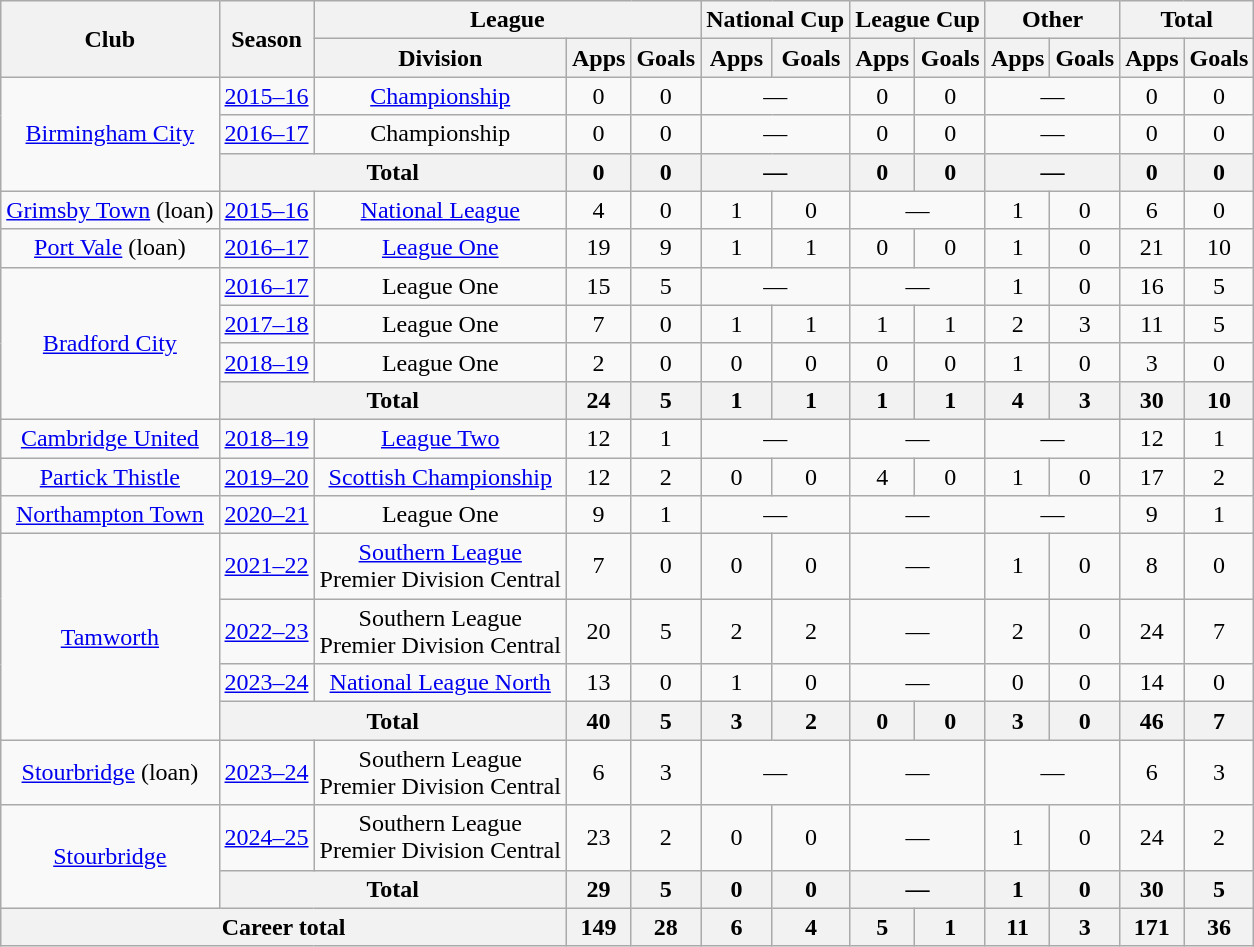<table class=wikitable style="text-align:center">
<tr>
<th rowspan=2>Club</th>
<th rowspan=2>Season</th>
<th colspan=3>League</th>
<th colspan=2>National Cup</th>
<th colspan=2>League Cup</th>
<th colspan=2>Other</th>
<th colspan=2>Total</th>
</tr>
<tr>
<th>Division</th>
<th>Apps</th>
<th>Goals</th>
<th>Apps</th>
<th>Goals</th>
<th>Apps</th>
<th>Goals</th>
<th>Apps</th>
<th>Goals</th>
<th>Apps</th>
<th>Goals</th>
</tr>
<tr>
<td rowspan=3><a href='#'>Birmingham City</a></td>
<td><a href='#'>2015–16</a></td>
<td><a href='#'>Championship</a></td>
<td>0</td>
<td>0</td>
<td colspan=2>—</td>
<td>0</td>
<td>0</td>
<td colspan=2>—</td>
<td>0</td>
<td>0</td>
</tr>
<tr>
<td><a href='#'>2016–17</a></td>
<td>Championship</td>
<td>0</td>
<td>0</td>
<td colspan=2>—</td>
<td>0</td>
<td>0</td>
<td colspan=2>—</td>
<td>0</td>
<td>0</td>
</tr>
<tr>
<th colspan=2>Total</th>
<th>0</th>
<th>0</th>
<th colspan=2>—</th>
<th>0</th>
<th>0</th>
<th colspan=2>—</th>
<th>0</th>
<th>0</th>
</tr>
<tr>
<td><a href='#'>Grimsby Town</a> (loan)</td>
<td><a href='#'>2015–16</a></td>
<td><a href='#'>National League</a></td>
<td>4</td>
<td>0</td>
<td>1</td>
<td>0</td>
<td colspan=2>—</td>
<td>1</td>
<td>0</td>
<td>6</td>
<td>0</td>
</tr>
<tr>
<td><a href='#'>Port Vale</a> (loan)</td>
<td><a href='#'>2016–17</a></td>
<td><a href='#'>League One</a></td>
<td>19</td>
<td>9</td>
<td>1</td>
<td>1</td>
<td>0</td>
<td>0</td>
<td>1</td>
<td>0</td>
<td>21</td>
<td>10</td>
</tr>
<tr>
<td rowspan=4><a href='#'>Bradford City</a></td>
<td><a href='#'>2016–17</a></td>
<td>League One</td>
<td>15</td>
<td>5</td>
<td colspan=2>—</td>
<td colspan=2>—</td>
<td>1</td>
<td>0</td>
<td>16</td>
<td>5</td>
</tr>
<tr>
<td><a href='#'>2017–18</a></td>
<td>League One</td>
<td>7</td>
<td>0</td>
<td>1</td>
<td>1</td>
<td>1</td>
<td>1</td>
<td>2</td>
<td>3</td>
<td>11</td>
<td>5</td>
</tr>
<tr>
<td><a href='#'>2018–19</a></td>
<td>League One</td>
<td>2</td>
<td>0</td>
<td>0</td>
<td>0</td>
<td>0</td>
<td>0</td>
<td>1</td>
<td>0</td>
<td>3</td>
<td>0</td>
</tr>
<tr>
<th colspan=2>Total</th>
<th>24</th>
<th>5</th>
<th>1</th>
<th>1</th>
<th>1</th>
<th>1</th>
<th>4</th>
<th>3</th>
<th>30</th>
<th>10</th>
</tr>
<tr>
<td><a href='#'>Cambridge United</a></td>
<td><a href='#'>2018–19</a></td>
<td><a href='#'>League Two</a></td>
<td>12</td>
<td>1</td>
<td colspan=2>—</td>
<td colspan=2>—</td>
<td colspan=2>—</td>
<td>12</td>
<td>1</td>
</tr>
<tr>
<td><a href='#'>Partick Thistle</a></td>
<td><a href='#'>2019–20</a></td>
<td><a href='#'>Scottish Championship</a></td>
<td>12</td>
<td>2</td>
<td>0</td>
<td>0</td>
<td>4</td>
<td>0</td>
<td>1</td>
<td>0</td>
<td>17</td>
<td>2</td>
</tr>
<tr>
<td><a href='#'>Northampton Town</a></td>
<td><a href='#'>2020–21</a></td>
<td>League One</td>
<td>9</td>
<td>1</td>
<td colspan=2>—</td>
<td colspan=2>—</td>
<td colspan=2>—</td>
<td>9</td>
<td>1</td>
</tr>
<tr>
<td rowspan=4><a href='#'>Tamworth</a></td>
<td><a href='#'>2021–22</a></td>
<td><a href='#'>Southern League</a><br>Premier Division Central</td>
<td>7</td>
<td>0</td>
<td>0</td>
<td>0</td>
<td colspan="2">—</td>
<td>1</td>
<td>0</td>
<td>8</td>
<td>0</td>
</tr>
<tr>
<td><a href='#'>2022–23</a></td>
<td>Southern League<br>Premier Division Central</td>
<td>20</td>
<td>5</td>
<td>2</td>
<td>2</td>
<td colspan="2">—</td>
<td>2</td>
<td>0</td>
<td>24</td>
<td>7</td>
</tr>
<tr>
<td><a href='#'>2023–24</a></td>
<td><a href='#'>National League North</a></td>
<td>13</td>
<td>0</td>
<td>1</td>
<td>0</td>
<td colspan="2">—</td>
<td>0</td>
<td>0</td>
<td>14</td>
<td>0</td>
</tr>
<tr>
<th colspan=2>Total</th>
<th>40</th>
<th>5</th>
<th>3</th>
<th>2</th>
<th>0</th>
<th>0</th>
<th>3</th>
<th>0</th>
<th>46</th>
<th>7</th>
</tr>
<tr>
<td><a href='#'>Stourbridge</a> (loan)</td>
<td><a href='#'>2023–24</a></td>
<td>Southern League<br>Premier Division Central</td>
<td>6</td>
<td>3</td>
<td colspan="2">—</td>
<td colspan="2">—</td>
<td colspan="2">—</td>
<td>6</td>
<td>3</td>
</tr>
<tr>
<td rowspan=2><a href='#'>Stourbridge</a></td>
<td><a href='#'>2024–25</a></td>
<td>Southern League<br>Premier Division Central</td>
<td>23</td>
<td>2</td>
<td>0</td>
<td>0</td>
<td colspan="2">—</td>
<td>1</td>
<td>0</td>
<td>24</td>
<td>2</td>
</tr>
<tr>
<th colspan=2>Total</th>
<th>29</th>
<th>5</th>
<th>0</th>
<th>0</th>
<th colspan=2>—</th>
<th>1</th>
<th>0</th>
<th>30</th>
<th>5</th>
</tr>
<tr>
<th colspan=3>Career total</th>
<th>149</th>
<th>28</th>
<th>6</th>
<th>4</th>
<th>5</th>
<th>1</th>
<th>11</th>
<th>3</th>
<th>171</th>
<th>36</th>
</tr>
</table>
